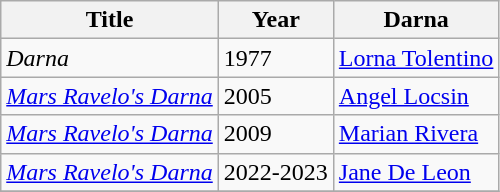<table class="wikitable sortable">
<tr>
<th>Title</th>
<th>Year</th>
<th>Darna</th>
</tr>
<tr>
<td><em>Darna</em></td>
<td>1977</td>
<td><a href='#'>Lorna Tolentino</a></td>
</tr>
<tr>
<td><em><a href='#'>Mars Ravelo's Darna</a></em></td>
<td>2005</td>
<td><a href='#'>Angel Locsin</a></td>
</tr>
<tr>
<td><em><a href='#'>Mars Ravelo's Darna</a></em></td>
<td>2009</td>
<td><a href='#'>Marian Rivera</a></td>
</tr>
<tr>
<td><em><a href='#'>Mars Ravelo's Darna</a></td>
<td>2022-2023</td>
<td><a href='#'>Jane De Leon</a></td>
</tr>
<tr>
</tr>
</table>
